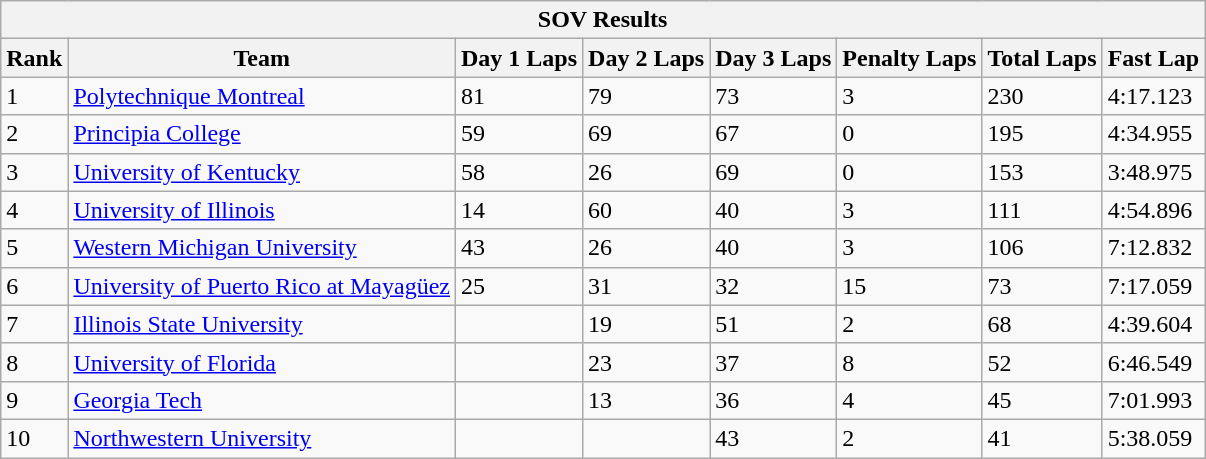<table class="wikitable collapsible collapsed" style="min-width:50em;">
<tr>
<th colspan=8>SOV Results</th>
</tr>
<tr>
<th>Rank</th>
<th>Team</th>
<th>Day 1 Laps</th>
<th>Day 2 Laps</th>
<th>Day 3 Laps</th>
<th>Penalty Laps</th>
<th>Total Laps</th>
<th>Fast Lap</th>
</tr>
<tr>
<td>1</td>
<td><a href='#'>Polytechnique Montreal</a></td>
<td>81</td>
<td>79</td>
<td>73</td>
<td>3</td>
<td>230</td>
<td>4:17.123</td>
</tr>
<tr>
<td>2</td>
<td><a href='#'>Principia College</a></td>
<td>59</td>
<td>69</td>
<td>67</td>
<td>0</td>
<td>195</td>
<td>4:34.955</td>
</tr>
<tr>
<td>3</td>
<td><a href='#'>University of Kentucky</a></td>
<td>58</td>
<td>26</td>
<td>69</td>
<td>0</td>
<td>153</td>
<td>3:48.975</td>
</tr>
<tr>
<td>4</td>
<td><a href='#'>University of Illinois</a></td>
<td>14</td>
<td>60</td>
<td>40</td>
<td>3</td>
<td>111</td>
<td>4:54.896</td>
</tr>
<tr>
<td>5</td>
<td><a href='#'>Western Michigan University</a></td>
<td>43</td>
<td>26</td>
<td>40</td>
<td>3</td>
<td>106</td>
<td>7:12.832</td>
</tr>
<tr>
<td>6</td>
<td><a href='#'>University of Puerto Rico at Mayagüez</a></td>
<td>25</td>
<td>31</td>
<td>32</td>
<td>15</td>
<td>73</td>
<td>7:17.059</td>
</tr>
<tr>
<td>7</td>
<td><a href='#'>Illinois State University</a></td>
<td></td>
<td>19</td>
<td>51</td>
<td>2</td>
<td>68</td>
<td>4:39.604</td>
</tr>
<tr>
<td>8</td>
<td><a href='#'>University of Florida</a></td>
<td></td>
<td>23</td>
<td>37</td>
<td>8</td>
<td>52</td>
<td>6:46.549</td>
</tr>
<tr>
<td>9</td>
<td><a href='#'>Georgia Tech</a></td>
<td></td>
<td>13</td>
<td>36</td>
<td>4</td>
<td>45</td>
<td>7:01.993</td>
</tr>
<tr>
<td>10</td>
<td><a href='#'>Northwestern University</a></td>
<td></td>
<td></td>
<td>43</td>
<td>2</td>
<td>41</td>
<td>5:38.059</td>
</tr>
</table>
